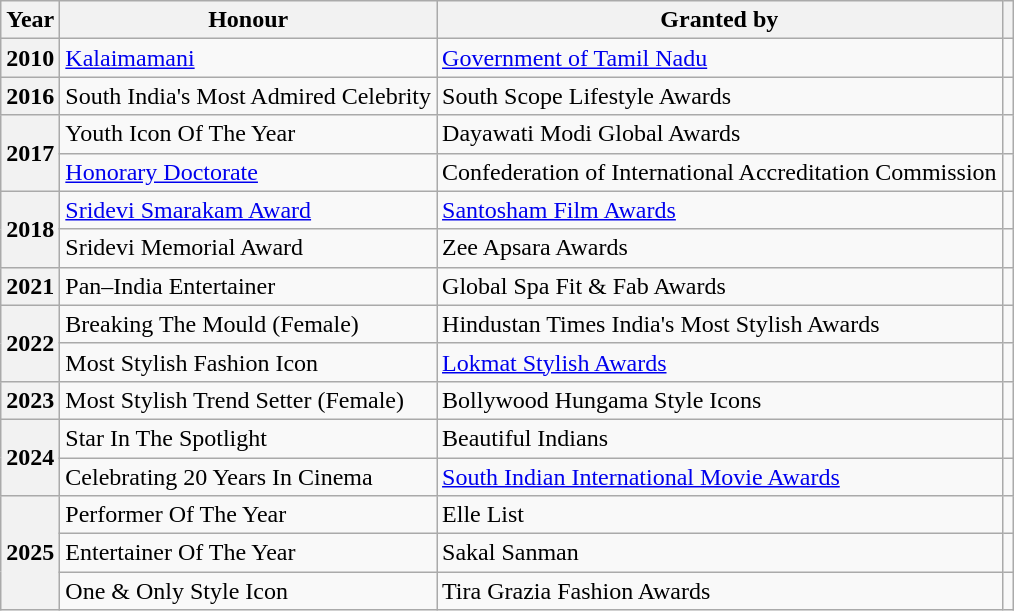<table class="wikitable sortable plainrowheaders" id="honours">
<tr>
<th scope="col">Year</th>
<th scope="col">Honour</th>
<th scope="col">Granted by</th>
<th scope="col" class="unsortable"></th>
</tr>
<tr>
<th scope="row" style=text-align:right>2010</th>
<td><a href='#'>Kalaimamani</a></td>
<td><a href='#'>Government of Tamil Nadu</a></td>
<td style="text-align:center;"></td>
</tr>
<tr>
<th scope="row" style=text-align:right>2016</th>
<td>South India's Most Admired Celebrity</td>
<td>South Scope Lifestyle Awards</td>
<td style="text-align:center;"></td>
</tr>
<tr>
<th scope="row" style=text-align:right rowspan= "2">2017</th>
<td>Youth Icon Of The Year</td>
<td>Dayawati Modi Global Awards</td>
<td style="text-align:center;"></td>
</tr>
<tr>
<td><a href='#'>Honorary Doctorate</a></td>
<td>Confederation of International Accreditation Commission</td>
<td style="text-align:center;"></td>
</tr>
<tr>
<th scope="row" style=text-align:right rowspan="2">2018</th>
<td><a href='#'>Sridevi Smarakam Award</a></td>
<td><a href='#'>Santosham Film Awards</a></td>
<td style="text-align:center;"></td>
</tr>
<tr>
<td>Sridevi Memorial Award</td>
<td>Zee Apsara Awards</td>
<td style="text-align:center;"></td>
</tr>
<tr>
<th scope="row" style=text-align:right>2021</th>
<td>Pan–India Entertainer</td>
<td>Global Spa Fit & Fab Awards</td>
<td style="text-align:center;"></td>
</tr>
<tr>
<th scope="row" style=text-align:right rowspan=2>2022</th>
<td>Breaking The Mould (Female)</td>
<td>Hindustan Times India's Most Stylish Awards</td>
<td style="text-align:center;"></td>
</tr>
<tr>
<td>Most Stylish Fashion Icon</td>
<td><a href='#'>Lokmat Stylish Awards</a></td>
<td style="text-align:center;"></td>
</tr>
<tr>
<th scope="row" style=text-align:right>2023</th>
<td>Most Stylish Trend Setter (Female)</td>
<td>Bollywood Hungama Style Icons</td>
<td style="text-align:center;"></td>
</tr>
<tr>
<th scope="row" style=text-align:right rowspan=2>2024</th>
<td>Star In The Spotlight</td>
<td>Beautiful Indians</td>
<td style="text-align:center;"></td>
</tr>
<tr>
<td>Celebrating 20 Years In Cinema</td>
<td><a href='#'>South Indian International Movie Awards</a></td>
<td style="text-align:center;"></td>
</tr>
<tr>
<th scope="row" style=text-align:right rowspan="3">2025</th>
<td>Performer Of The Year</td>
<td>Elle List</td>
<td style="text-align:center;"></td>
</tr>
<tr>
<td>Entertainer Of The Year</td>
<td>Sakal Sanman</td>
<td style="text-align:center;"></td>
</tr>
<tr>
<td>One & Only Style Icon</td>
<td>Tira Grazia Fashion Awards</td>
<td style="text-align:center;"></td>
</tr>
</table>
